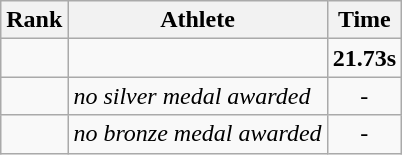<table class=wikitable style="text-align:center;">
<tr>
<th>Rank</th>
<th>Athlete</th>
<th>Time</th>
</tr>
<tr>
<td></td>
<td align=left></td>
<td><strong>21.73s</strong></td>
</tr>
<tr>
<td></td>
<td align=left><em>no silver medal awarded</em></td>
<td>-</td>
</tr>
<tr>
<td></td>
<td align=left><em>no bronze medal awarded</em></td>
<td>-</td>
</tr>
</table>
